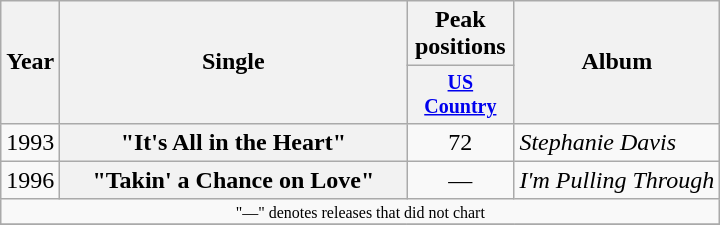<table class="wikitable plainrowheaders" style="text-align:center;">
<tr>
<th rowspan="2">Year</th>
<th rowspan="2" style="width:14em;">Single</th>
<th>Peak positions</th>
<th rowspan="2">Album</th>
</tr>
<tr style="font-size:smaller;">
<th width="65"><a href='#'>US Country</a></th>
</tr>
<tr>
<td>1993</td>
<th scope="row">"It's All in the Heart"</th>
<td>72</td>
<td align="left"><em>Stephanie Davis</em></td>
</tr>
<tr>
<td>1996</td>
<th scope="row">"Takin' a Chance on Love"</th>
<td>—</td>
<td align="left"><em>I'm Pulling Through</em></td>
</tr>
<tr>
<td colspan="10" style="font-size:8pt">"—" denotes releases that did not chart</td>
</tr>
<tr>
</tr>
</table>
